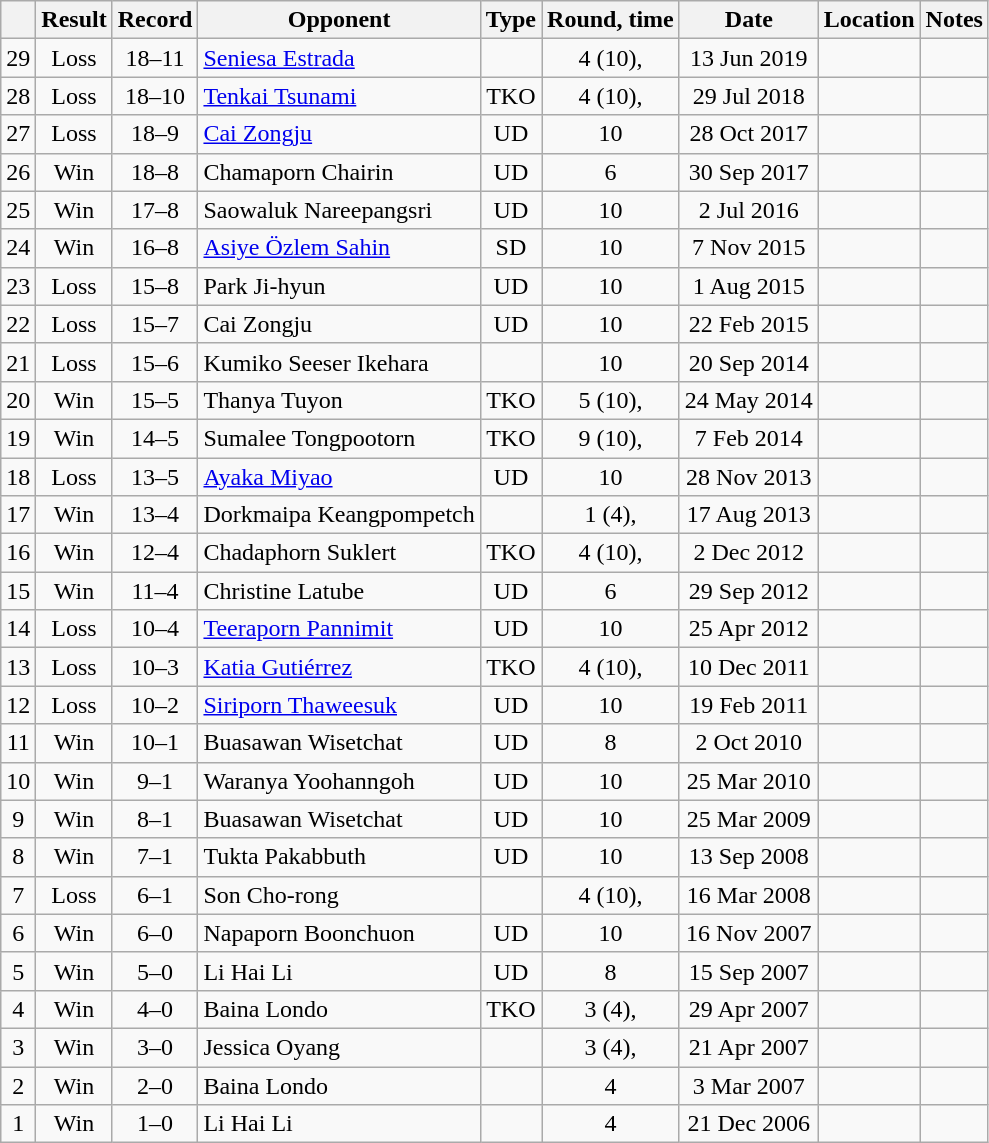<table class=wikitable style=text-align:center>
<tr>
<th></th>
<th>Result</th>
<th>Record</th>
<th>Opponent</th>
<th>Type</th>
<th>Round, time</th>
<th>Date</th>
<th>Location</th>
<th>Notes</th>
</tr>
<tr>
<td>29</td>
<td>Loss</td>
<td>18–11</td>
<td align=left><a href='#'>Seniesa Estrada</a></td>
<td></td>
<td>4 (10), </td>
<td>13 Jun 2019</td>
<td align=left></td>
<td align=left></td>
</tr>
<tr>
<td>28</td>
<td>Loss</td>
<td>18–10</td>
<td align=left><a href='#'>Tenkai Tsunami</a></td>
<td>TKO</td>
<td>4 (10), </td>
<td>29 Jul 2018</td>
<td align=left></td>
<td align=left></td>
</tr>
<tr>
<td>27</td>
<td>Loss</td>
<td>18–9</td>
<td align=left><a href='#'>Cai Zongju</a></td>
<td>UD</td>
<td>10</td>
<td>28 Oct 2017</td>
<td align=left></td>
<td align=left></td>
</tr>
<tr>
<td>26</td>
<td>Win</td>
<td>18–8</td>
<td align=left>Chamaporn Chairin</td>
<td>UD</td>
<td>6</td>
<td>30 Sep 2017</td>
<td align=left></td>
<td align=left></td>
</tr>
<tr>
<td>25</td>
<td>Win</td>
<td>17–8</td>
<td align=left>Saowaluk Nareepangsri</td>
<td>UD</td>
<td>10</td>
<td>2 Jul 2016</td>
<td align=left></td>
<td align=left></td>
</tr>
<tr>
<td>24</td>
<td>Win</td>
<td>16–8</td>
<td align=left><a href='#'>Asiye Özlem Sahin</a></td>
<td>SD</td>
<td>10</td>
<td>7 Nov 2015</td>
<td align=left></td>
<td align=left></td>
</tr>
<tr>
<td>23</td>
<td>Loss</td>
<td>15–8</td>
<td align=left>Park Ji-hyun</td>
<td>UD</td>
<td>10</td>
<td>1 Aug 2015</td>
<td align=left></td>
<td align=left></td>
</tr>
<tr>
<td>22</td>
<td>Loss</td>
<td>15–7</td>
<td align=left>Cai Zongju</td>
<td>UD</td>
<td>10</td>
<td>22 Feb 2015</td>
<td align=left></td>
<td align=left></td>
</tr>
<tr>
<td>21</td>
<td>Loss</td>
<td>15–6</td>
<td align=left>Kumiko Seeser Ikehara</td>
<td></td>
<td>10</td>
<td>20 Sep 2014</td>
<td align=left></td>
<td align=left></td>
</tr>
<tr>
<td>20</td>
<td>Win</td>
<td>15–5</td>
<td align=left>Thanya Tuyon</td>
<td>TKO</td>
<td>5 (10), </td>
<td>24 May 2014</td>
<td align=left></td>
<td align=left></td>
</tr>
<tr>
<td>19</td>
<td>Win</td>
<td>14–5</td>
<td align=left>Sumalee Tongpootorn</td>
<td>TKO</td>
<td>9 (10), </td>
<td>7 Feb 2014</td>
<td align=left></td>
<td align=left></td>
</tr>
<tr>
<td>18</td>
<td>Loss</td>
<td>13–5</td>
<td align=left><a href='#'>Ayaka Miyao</a></td>
<td>UD</td>
<td>10</td>
<td>28 Nov 2013</td>
<td align=left></td>
<td align=left></td>
</tr>
<tr>
<td>17</td>
<td>Win</td>
<td>13–4</td>
<td align=left>Dorkmaipa Keangpompetch</td>
<td></td>
<td>1 (4), </td>
<td>17 Aug 2013</td>
<td align=left></td>
<td align=left></td>
</tr>
<tr>
<td>16</td>
<td>Win</td>
<td>12–4</td>
<td align=left>Chadaphorn Suklert</td>
<td>TKO</td>
<td>4 (10), </td>
<td>2 Dec 2012</td>
<td align=left></td>
<td align=left></td>
</tr>
<tr>
<td>15</td>
<td>Win</td>
<td>11–4</td>
<td align=left>Christine Latube</td>
<td>UD</td>
<td>6</td>
<td>29 Sep 2012</td>
<td align=left></td>
<td align=left></td>
</tr>
<tr>
<td>14</td>
<td>Loss</td>
<td>10–4</td>
<td align=left><a href='#'>Teeraporn Pannimit</a></td>
<td>UD</td>
<td>10</td>
<td>25 Apr 2012</td>
<td align=left></td>
<td align=left></td>
</tr>
<tr>
<td>13</td>
<td>Loss</td>
<td>10–3</td>
<td align=left><a href='#'>Katia Gutiérrez</a></td>
<td>TKO</td>
<td>4 (10), </td>
<td>10 Dec 2011</td>
<td align=left></td>
<td align=left></td>
</tr>
<tr>
<td>12</td>
<td>Loss</td>
<td>10–2</td>
<td align=left><a href='#'>Siriporn Thaweesuk</a></td>
<td>UD</td>
<td>10</td>
<td>19 Feb 2011</td>
<td align=left></td>
<td align=left></td>
</tr>
<tr>
<td>11</td>
<td>Win</td>
<td>10–1</td>
<td align=left>Buasawan Wisetchat</td>
<td>UD</td>
<td>8</td>
<td>2 Oct 2010</td>
<td align=left></td>
<td align=left></td>
</tr>
<tr>
<td>10</td>
<td>Win</td>
<td>9–1</td>
<td align=left>Waranya Yoohanngoh</td>
<td>UD</td>
<td>10</td>
<td>25 Mar 2010</td>
<td align=left></td>
<td align=left></td>
</tr>
<tr>
<td>9</td>
<td>Win</td>
<td>8–1</td>
<td align=left>Buasawan Wisetchat</td>
<td>UD</td>
<td>10</td>
<td>25 Mar 2009</td>
<td align=left></td>
<td align=left></td>
</tr>
<tr>
<td>8</td>
<td>Win</td>
<td>7–1</td>
<td align=left>Tukta Pakabbuth</td>
<td>UD</td>
<td>10</td>
<td>13 Sep 2008</td>
<td align=left></td>
<td align=left></td>
</tr>
<tr>
<td>7</td>
<td>Loss</td>
<td>6–1</td>
<td align=left>Son Cho-rong</td>
<td></td>
<td>4 (10), </td>
<td>16 Mar 2008</td>
<td align=left></td>
<td align=left></td>
</tr>
<tr>
<td>6</td>
<td>Win</td>
<td>6–0</td>
<td align=left>Napaporn Boonchuon</td>
<td>UD</td>
<td>10</td>
<td>16 Nov 2007</td>
<td align=left></td>
<td align=left></td>
</tr>
<tr>
<td>5</td>
<td>Win</td>
<td>5–0</td>
<td align=left>Li Hai Li</td>
<td>UD</td>
<td>8</td>
<td>15 Sep 2007</td>
<td align=left></td>
<td align=left></td>
</tr>
<tr>
<td>4</td>
<td>Win</td>
<td>4–0</td>
<td align=left>Baina Londo</td>
<td>TKO</td>
<td>3 (4), </td>
<td>29 Apr 2007</td>
<td align=left></td>
<td align=left></td>
</tr>
<tr>
<td>3</td>
<td>Win</td>
<td>3–0</td>
<td align=left>Jessica Oyang</td>
<td></td>
<td>3 (4), </td>
<td>21 Apr 2007</td>
<td align=left></td>
<td align=left></td>
</tr>
<tr>
<td>2</td>
<td>Win</td>
<td>2–0</td>
<td align=left>Baina Londo</td>
<td></td>
<td>4</td>
<td>3 Mar 2007</td>
<td align=left></td>
<td align=left></td>
</tr>
<tr>
<td>1</td>
<td>Win</td>
<td>1–0</td>
<td align=left>Li Hai Li</td>
<td></td>
<td>4</td>
<td>21 Dec 2006</td>
<td align=left></td>
<td align=left></td>
</tr>
</table>
